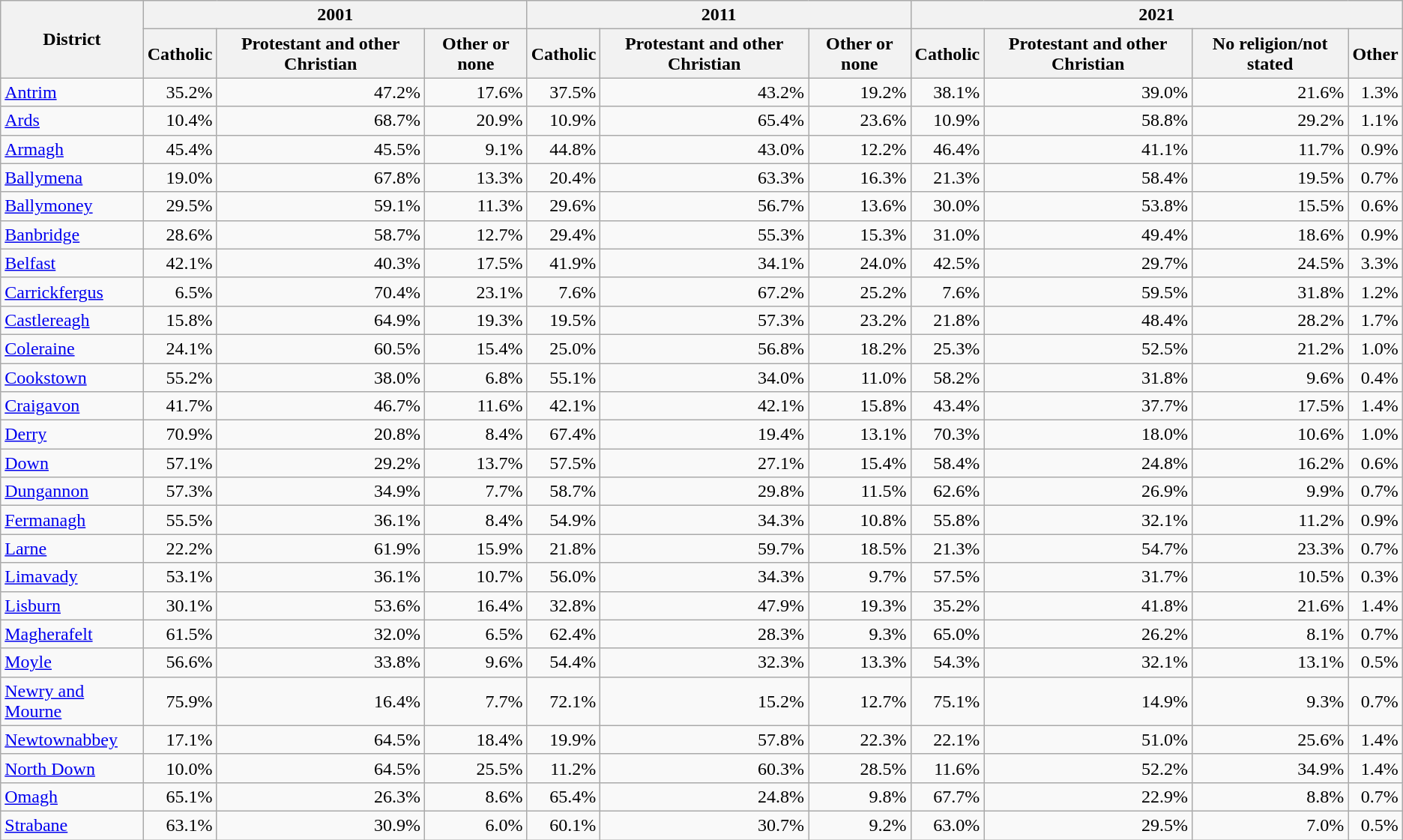<table class="wikitable sortable mw-collapsible mw-collapsed" style="text-align:right">
<tr>
<th rowspan="2">District</th>
<th colspan="3">2001</th>
<th colspan="3">2011</th>
<th colspan="4">2021</th>
</tr>
<tr>
<th>Catholic</th>
<th>Protestant and other Christian</th>
<th>Other or none</th>
<th>Catholic</th>
<th>Protestant and other Christian</th>
<th>Other or none</th>
<th>Catholic</th>
<th>Protestant and other Christian</th>
<th>No religion/not stated</th>
<th>Other</th>
</tr>
<tr>
<td style="text-align:left"><a href='#'>Antrim</a></td>
<td>35.2%</td>
<td>47.2%</td>
<td>17.6%</td>
<td>37.5%</td>
<td>43.2%</td>
<td>19.2%</td>
<td>38.1%</td>
<td>39.0%</td>
<td>21.6%</td>
<td>1.3%</td>
</tr>
<tr>
<td style="text-align:left"><a href='#'>Ards</a></td>
<td>10.4%</td>
<td>68.7%</td>
<td>20.9%</td>
<td>10.9%</td>
<td>65.4%</td>
<td>23.6%</td>
<td>10.9%</td>
<td>58.8%</td>
<td>29.2%</td>
<td>1.1%</td>
</tr>
<tr>
<td style="text-align:left"><a href='#'>Armagh</a></td>
<td>45.4%</td>
<td>45.5%</td>
<td>9.1%</td>
<td>44.8%</td>
<td>43.0%</td>
<td>12.2%</td>
<td>46.4%</td>
<td>41.1%</td>
<td>11.7%</td>
<td>0.9%</td>
</tr>
<tr>
<td style="text-align:left"><a href='#'>Ballymena</a></td>
<td>19.0%</td>
<td>67.8%</td>
<td>13.3%</td>
<td>20.4%</td>
<td>63.3%</td>
<td>16.3%</td>
<td>21.3%</td>
<td>58.4%</td>
<td>19.5%</td>
<td>0.7%</td>
</tr>
<tr>
<td style="text-align:left"><a href='#'>Ballymoney</a></td>
<td>29.5%</td>
<td>59.1%</td>
<td>11.3%</td>
<td>29.6%</td>
<td>56.7%</td>
<td>13.6%</td>
<td>30.0%</td>
<td>53.8%</td>
<td>15.5%</td>
<td>0.6%</td>
</tr>
<tr>
<td style="text-align:left"><a href='#'>Banbridge</a></td>
<td>28.6%</td>
<td>58.7%</td>
<td>12.7%</td>
<td>29.4%</td>
<td>55.3%</td>
<td>15.3%</td>
<td>31.0%</td>
<td>49.4%</td>
<td>18.6%</td>
<td>0.9%</td>
</tr>
<tr>
<td style="text-align:left"><a href='#'>Belfast</a></td>
<td>42.1%</td>
<td>40.3%</td>
<td>17.5%</td>
<td>41.9%</td>
<td>34.1%</td>
<td>24.0%</td>
<td>42.5%</td>
<td>29.7%</td>
<td>24.5%</td>
<td>3.3%</td>
</tr>
<tr>
<td style="text-align:left"><a href='#'>Carrickfergus</a></td>
<td>6.5%</td>
<td>70.4%</td>
<td>23.1%</td>
<td>7.6%</td>
<td>67.2%</td>
<td>25.2%</td>
<td>7.6%</td>
<td>59.5%</td>
<td>31.8%</td>
<td>1.2%</td>
</tr>
<tr>
<td style="text-align:left"><a href='#'>Castlereagh</a></td>
<td>15.8%</td>
<td>64.9%</td>
<td>19.3%</td>
<td>19.5%</td>
<td>57.3%</td>
<td>23.2%</td>
<td>21.8%</td>
<td>48.4%</td>
<td>28.2%</td>
<td>1.7%</td>
</tr>
<tr>
<td style="text-align:left"><a href='#'>Coleraine</a></td>
<td>24.1%</td>
<td>60.5%</td>
<td>15.4%</td>
<td>25.0%</td>
<td>56.8%</td>
<td>18.2%</td>
<td>25.3%</td>
<td>52.5%</td>
<td>21.2%</td>
<td>1.0%</td>
</tr>
<tr>
<td style="text-align:left"><a href='#'>Cookstown</a></td>
<td>55.2%</td>
<td>38.0%</td>
<td>6.8%</td>
<td>55.1%</td>
<td>34.0%</td>
<td>11.0%</td>
<td>58.2%</td>
<td>31.8%</td>
<td>9.6%</td>
<td>0.4%</td>
</tr>
<tr>
<td style="text-align:left"><a href='#'>Craigavon</a></td>
<td>41.7%</td>
<td>46.7%</td>
<td>11.6%</td>
<td>42.1%</td>
<td>42.1%</td>
<td>15.8%</td>
<td>43.4%</td>
<td>37.7%</td>
<td>17.5%</td>
<td>1.4%</td>
</tr>
<tr>
<td style="text-align:left"><a href='#'>Derry</a></td>
<td>70.9%</td>
<td>20.8%</td>
<td>8.4%</td>
<td>67.4%</td>
<td>19.4%</td>
<td>13.1%</td>
<td>70.3%</td>
<td>18.0%</td>
<td>10.6%</td>
<td>1.0%</td>
</tr>
<tr>
<td style="text-align:left"><a href='#'>Down</a></td>
<td>57.1%</td>
<td>29.2%</td>
<td>13.7%</td>
<td>57.5%</td>
<td>27.1%</td>
<td>15.4%</td>
<td>58.4%</td>
<td>24.8%</td>
<td>16.2%</td>
<td>0.6%</td>
</tr>
<tr>
<td style="text-align:left"><a href='#'>Dungannon</a></td>
<td>57.3%</td>
<td>34.9%</td>
<td>7.7%</td>
<td>58.7%</td>
<td>29.8%</td>
<td>11.5%</td>
<td>62.6%</td>
<td>26.9%</td>
<td>9.9%</td>
<td>0.7%</td>
</tr>
<tr>
<td style="text-align:left"><a href='#'>Fermanagh</a></td>
<td>55.5%</td>
<td>36.1%</td>
<td>8.4%</td>
<td>54.9%</td>
<td>34.3%</td>
<td>10.8%</td>
<td>55.8%</td>
<td>32.1%</td>
<td>11.2%</td>
<td>0.9%</td>
</tr>
<tr>
<td style="text-align:left"><a href='#'>Larne</a></td>
<td>22.2%</td>
<td>61.9%</td>
<td>15.9%</td>
<td>21.8%</td>
<td>59.7%</td>
<td>18.5%</td>
<td>21.3%</td>
<td>54.7%</td>
<td>23.3%</td>
<td>0.7%</td>
</tr>
<tr>
<td style="text-align:left"><a href='#'>Limavady</a></td>
<td>53.1%</td>
<td>36.1%</td>
<td>10.7%</td>
<td>56.0%</td>
<td>34.3%</td>
<td>9.7%</td>
<td>57.5%</td>
<td>31.7%</td>
<td>10.5%</td>
<td>0.3%</td>
</tr>
<tr>
<td style="text-align:left"><a href='#'>Lisburn</a></td>
<td>30.1%</td>
<td>53.6%</td>
<td>16.4%</td>
<td>32.8%</td>
<td>47.9%</td>
<td>19.3%</td>
<td>35.2%</td>
<td>41.8%</td>
<td>21.6%</td>
<td>1.4%</td>
</tr>
<tr>
<td style="text-align:left"><a href='#'>Magherafelt</a></td>
<td>61.5%</td>
<td>32.0%</td>
<td>6.5%</td>
<td>62.4%</td>
<td>28.3%</td>
<td>9.3%</td>
<td>65.0%</td>
<td>26.2%</td>
<td>8.1%</td>
<td>0.7%</td>
</tr>
<tr>
<td style="text-align:left"><a href='#'>Moyle</a></td>
<td>56.6%</td>
<td>33.8%</td>
<td>9.6%</td>
<td>54.4%</td>
<td>32.3%</td>
<td>13.3%</td>
<td>54.3%</td>
<td>32.1%</td>
<td>13.1%</td>
<td>0.5%</td>
</tr>
<tr>
<td style="text-align:left"><a href='#'>Newry and Mourne</a></td>
<td>75.9%</td>
<td>16.4%</td>
<td>7.7%</td>
<td>72.1%</td>
<td>15.2%</td>
<td>12.7%</td>
<td>75.1%</td>
<td>14.9%</td>
<td>9.3%</td>
<td>0.7%</td>
</tr>
<tr>
<td style="text-align:left"><a href='#'>Newtownabbey</a></td>
<td>17.1%</td>
<td>64.5%</td>
<td>18.4%</td>
<td>19.9%</td>
<td>57.8%</td>
<td>22.3%</td>
<td>22.1%</td>
<td>51.0%</td>
<td>25.6%</td>
<td>1.4%</td>
</tr>
<tr>
<td style="text-align:left"><a href='#'>North Down</a></td>
<td>10.0%</td>
<td>64.5%</td>
<td>25.5%</td>
<td>11.2%</td>
<td>60.3%</td>
<td>28.5%</td>
<td>11.6%</td>
<td>52.2%</td>
<td>34.9%</td>
<td>1.4%</td>
</tr>
<tr>
<td style="text-align:left"><a href='#'>Omagh</a></td>
<td>65.1%</td>
<td>26.3%</td>
<td>8.6%</td>
<td>65.4%</td>
<td>24.8%</td>
<td>9.8%</td>
<td>67.7%</td>
<td>22.9%</td>
<td>8.8%</td>
<td>0.7%</td>
</tr>
<tr>
<td style="text-align:left"><a href='#'>Strabane</a></td>
<td>63.1%</td>
<td>30.9%</td>
<td>6.0%</td>
<td>60.1%</td>
<td>30.7%</td>
<td>9.2%</td>
<td>63.0%</td>
<td>29.5%</td>
<td>7.0%</td>
<td>0.5%</td>
</tr>
</table>
